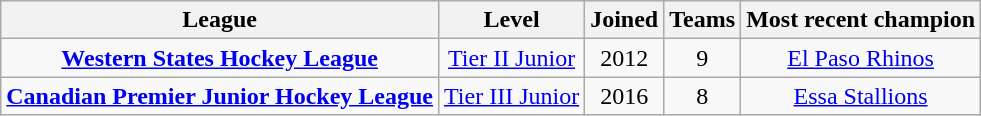<table class="wikitable" style="text-align:center">
<tr>
<th>League</th>
<th>Level</th>
<th>Joined</th>
<th>Teams</th>
<th>Most recent champion</th>
</tr>
<tr>
<td><strong><a href='#'>Western States Hockey League</a></strong></td>
<td><a href='#'>Tier II Junior</a></td>
<td>2012</td>
<td>9</td>
<td><a href='#'>El Paso Rhinos</a></td>
</tr>
<tr>
<td><strong><a href='#'>Canadian Premier Junior Hockey League</a></strong></td>
<td><a href='#'>Tier III Junior</a></td>
<td>2016</td>
<td>8</td>
<td><a href='#'>Essa Stallions</a></td>
</tr>
</table>
